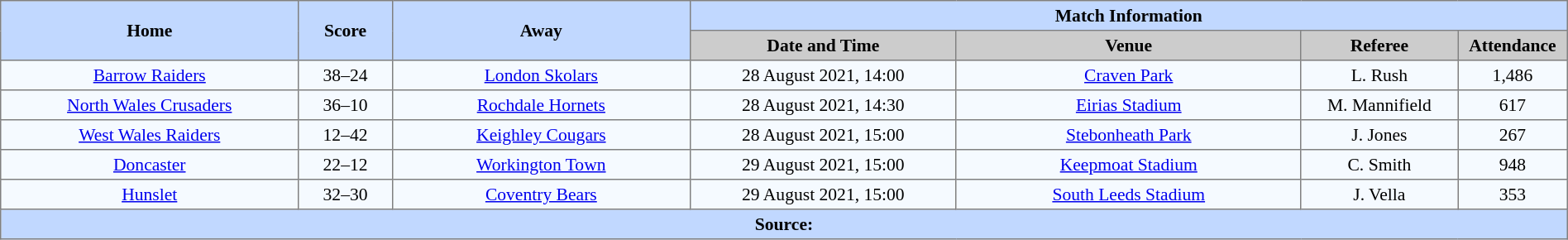<table border=1 style="border-collapse:collapse; font-size:90%; text-align:center;" cellpadding=3 cellspacing=0 width=100%>
<tr style="background:#C1D8ff;">
<th scope="col" rowspan=2 width=19%>Home</th>
<th scope="col" rowspan=2 width=6%>Score</th>
<th scope="col" rowspan=2 width=19%>Away</th>
<th colspan=4>Match Information</th>
</tr>
<tr style="background:#CCCCCC;">
<th scope="col" width=17%>Date and Time</th>
<th scope="col" width=22%>Venue</th>
<th scope="col" width=10%>Referee</th>
<th scope="col" width=7%>Attendance</th>
</tr>
<tr style="background:#F5FAFF;">
<td> <a href='#'>Barrow Raiders</a></td>
<td>38–24</td>
<td> <a href='#'>London Skolars</a></td>
<td>28 August 2021, 14:00</td>
<td><a href='#'>Craven Park</a></td>
<td>L. Rush</td>
<td>1,486</td>
</tr>
<tr style="background:#F5FAFF;">
<td> <a href='#'>North Wales Crusaders</a></td>
<td>36–10</td>
<td> <a href='#'>Rochdale Hornets</a></td>
<td>28 August 2021, 14:30</td>
<td><a href='#'>Eirias Stadium</a></td>
<td>M. Mannifield</td>
<td>617</td>
</tr>
<tr style="background:#F5FAFF;">
<td> <a href='#'>West Wales Raiders</a></td>
<td>12–42</td>
<td> <a href='#'>Keighley Cougars</a></td>
<td>28 August 2021, 15:00</td>
<td><a href='#'>Stebonheath Park</a></td>
<td>J. Jones</td>
<td>267</td>
</tr>
<tr style="background:#F5FAFF;">
<td> <a href='#'>Doncaster</a></td>
<td>22–12</td>
<td> <a href='#'>Workington Town</a></td>
<td>29 August 2021, 15:00</td>
<td><a href='#'>Keepmoat Stadium</a></td>
<td>C. Smith</td>
<td>948</td>
</tr>
<tr style="background:#F5FAFF;">
<td> <a href='#'>Hunslet</a></td>
<td>32–30</td>
<td> <a href='#'>Coventry Bears</a></td>
<td>29 August 2021, 15:00</td>
<td><a href='#'>South Leeds Stadium</a></td>
<td>J. Vella</td>
<td>353</td>
</tr>
<tr style="background:#c1d8ff;">
<th colspan=7>Source:</th>
</tr>
</table>
